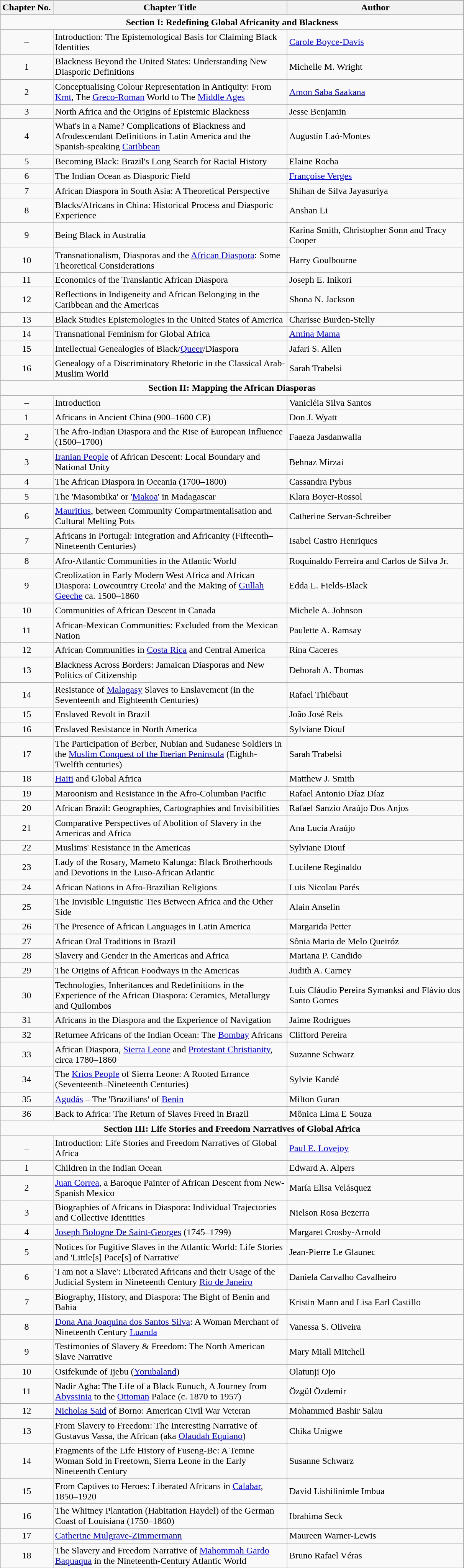<table class="wikitable mw-collapsible mw-collapsed">
<tr style="background:#cccccc">
</tr>
<tr>
<th>Chapter No.</th>
<th width=400>Chapter Title</th>
<th width=300>Author</th>
</tr>
<tr>
<td colspan="3" align=center><strong>Section I: Redefining Global Africanity and Blackness</strong></td>
</tr>
<tr>
<td align=center>–</td>
<td>Introduction: The Epistemological Basis for Claiming Black Identities</td>
<td><a href='#'>Carole Boyce-Davis</a></td>
</tr>
<tr>
<td align=center>1</td>
<td>Blackness Beyond the United States: Understanding New Diasporic Definitions</td>
<td>Michelle M. Wright</td>
</tr>
<tr>
<td align=center>2</td>
<td>Conceptualising Colour Representation in Antiquity: From <a href='#'>Kmt</a>, The <a href='#'>Greco-Roman</a> World to The <a href='#'>Middle Ages</a></td>
<td><a href='#'>Amon Saba Saakana</a></td>
</tr>
<tr>
<td align=center>3</td>
<td>North Africa and the Origins of Epistemic Blackness</td>
<td>Jesse Benjamin</td>
</tr>
<tr>
<td align=center>4</td>
<td>What's in a Name? Complications of Blackness and Afrodescendant Definitions in Latin America and the Spanish-speaking <a href='#'>Caribbean</a></td>
<td>Augustín Laó-Montes</td>
</tr>
<tr>
<td align=center>5</td>
<td>Becoming Black: Brazil's Long Search for Racial History</td>
<td>Elaine Rocha</td>
</tr>
<tr>
<td align=center>6</td>
<td>The Indian Ocean as Diasporic Field</td>
<td><a href='#'>Françoise Verges</a></td>
</tr>
<tr>
<td align=center>7</td>
<td>African Diaspora in South Asia: A Theoretical Perspective</td>
<td>Shihan de Silva Jayasuriya</td>
</tr>
<tr>
<td align=center>8</td>
<td>Blacks/Africans in China: Historical Process and Diasporic Experience</td>
<td>Anshan Li</td>
</tr>
<tr>
<td align=center>9</td>
<td>Being Black in Australia</td>
<td>Karina Smith, Christopher Sonn and Tracy Cooper</td>
</tr>
<tr>
<td align=center>10</td>
<td>Transnationalism, Diasporas and the <a href='#'>African Diaspora</a>: Some Theoretical Considerations</td>
<td>Harry Goulbourne</td>
</tr>
<tr>
<td align=center>11</td>
<td>Economics of the Translantic African Diaspora</td>
<td>Joseph E. Inikori</td>
</tr>
<tr>
<td align=center>12</td>
<td>Reflections in Indigeneity and African Belonging in the Caribbean and the Americas</td>
<td>Shona N. Jackson</td>
</tr>
<tr>
<td align=center>13</td>
<td>Black Studies Epistemologies in the United States of America</td>
<td>Charisse Burden-Stelly</td>
</tr>
<tr>
<td align=center>14</td>
<td>Transnational Feminism for Global Africa</td>
<td><a href='#'>Amina Mama</a></td>
</tr>
<tr>
<td align=center>15</td>
<td>Intellectual Genealogies of Black/<a href='#'>Queer</a>/Diaspora</td>
<td>Jafari S. Allen</td>
</tr>
<tr>
<td align=center>16</td>
<td>Genealogy of a Discriminatory Rhetoric in the Classical Arab-Muslim World</td>
<td>Sarah Trabelsi</td>
</tr>
<tr>
<td colspan="3" align=center><strong>Section II: Mapping the African Diasporas</strong></td>
</tr>
<tr>
<td align=center>–</td>
<td>Introduction</td>
<td>Vanicléia Silva Santos</td>
</tr>
<tr>
<td align=center>1</td>
<td>Africans in Ancient China (900–1600 CE)</td>
<td>Don J. Wyatt</td>
</tr>
<tr>
<td align=center>2</td>
<td>The Afro-Indian Diaspora and the Rise of European Influence (1500–1700)</td>
<td>Faaeza Jasdanwalla</td>
</tr>
<tr>
<td align=center>3</td>
<td><a href='#'>Iranian People</a> of African Descent: Local Boundary and National Unity</td>
<td>Behnaz Mirzai</td>
</tr>
<tr>
<td align=center>4</td>
<td>The African Diaspora in Oceania (1700–1800)</td>
<td>Cassandra Pybus</td>
</tr>
<tr>
<td align=center>5</td>
<td>The 'Masombika' or '<a href='#'>Makoa</a>' in Madagascar</td>
<td>Klara Boyer-Rossol</td>
</tr>
<tr>
<td align=center>6</td>
<td><a href='#'>Mauritius</a>, between Community Compartmentalisation and Cultural Melting Pots</td>
<td>Catherine Servan-Schreiber</td>
</tr>
<tr>
<td align=center>7</td>
<td>Africans in Portugal: Integration and Africanity (Fifteenth–Nineteenth Centuries)</td>
<td>Isabel Castro Henriques</td>
</tr>
<tr>
<td align=center>8</td>
<td>Afro-Atlantic Communities in the Atlantic World</td>
<td>Roquinaldo Ferreira and Carlos de Silva Jr.</td>
</tr>
<tr>
<td align=center>9</td>
<td>Creolization in Early Modern West Africa and African Diaspora: Lowcountry Creola' and the Making of <a href='#'>Gullah Geeche</a> ca. 1500–1860</td>
<td>Edda L. Fields-Black</td>
</tr>
<tr>
<td align=center>10</td>
<td>Communities of African Descent in Canada</td>
<td>Michele A. Johnson</td>
</tr>
<tr>
<td align=center>11</td>
<td>African-Mexican Communities: Excluded from the Mexican Nation</td>
<td>Paulette A. Ramsay</td>
</tr>
<tr>
<td align=center>12</td>
<td>African Communities in <a href='#'>Costa Rica</a> and Central America</td>
<td>Rina Caceres</td>
</tr>
<tr>
<td align=center>13</td>
<td>Blackness Across Borders: Jamaican Diasporas and New Politics of Citizenship</td>
<td>Deborah A. Thomas</td>
</tr>
<tr>
<td align=center>14</td>
<td>Resistance of <a href='#'>Malagasy</a> Slaves to Enslavement (in the Seventeenth and Eighteenth Centuries)</td>
<td>Rafael Thiébaut</td>
</tr>
<tr>
<td align=center>15</td>
<td>Enslaved Revolt in Brazil</td>
<td>João José Reis</td>
</tr>
<tr>
<td align=center>16</td>
<td>Enslaved Resistance in North America</td>
<td>Sylviane Diouf</td>
</tr>
<tr>
<td align=center>17</td>
<td>The Participation of Berber, Nubian and Sudanese Soldiers in the <a href='#'>Muslim Conquest of the Iberian Peninsula</a> (Eighth-Twelfth centuries)</td>
<td>Sarah Trabelsi</td>
</tr>
<tr>
<td align=center>18</td>
<td><a href='#'>Haiti</a> and Global Africa</td>
<td>Matthew J. Smith</td>
</tr>
<tr>
<td align=center>19</td>
<td>Maroonism and Resistance in the Afro-Columban Pacific</td>
<td>Rafael Antonio Díaz Díaz</td>
</tr>
<tr>
<td align=center>20</td>
<td>African Brazil: Geographies, Cartographies and Invisibilities</td>
<td>Rafael Sanzio Araújo Dos Anjos</td>
</tr>
<tr>
<td align=center>21</td>
<td>Comparative Perspectives of Abolition of Slavery in the Americas and Africa</td>
<td>Ana Lucia Araújo</td>
</tr>
<tr>
<td align=center>22</td>
<td>Muslims' Resistance in the Americas</td>
<td>Sylviane Diouf</td>
</tr>
<tr>
<td align=center>23</td>
<td>Lady of the Rosary, Mameto Kalunga: Black Brotherhoods and Devotions in the Luso-African Atlantic</td>
<td>Lucilene Reginaldo</td>
</tr>
<tr>
<td align=center>24</td>
<td>African Nations in Afro-Brazilian Religions</td>
<td>Luis Nicolau Parés</td>
</tr>
<tr>
<td align=center>25</td>
<td>The Invisible Linguistic Ties Between Africa and the Other Side</td>
<td>Alain Anselin</td>
</tr>
<tr>
<td align=center>26</td>
<td>The Presence of African Languages in Latin America</td>
<td>Margarida Petter</td>
</tr>
<tr>
<td align=center>27</td>
<td>African Oral Traditions in Brazil</td>
<td>Sônia Maria de Melo Queiróz</td>
</tr>
<tr>
<td align=center>28</td>
<td>Slavery and Gender in the Americas and Africa</td>
<td>Mariana P. Candido</td>
</tr>
<tr>
<td align=center>29</td>
<td>The Origins of African Foodways in the Americas</td>
<td>Judith A. Carney</td>
</tr>
<tr>
<td align=center>30</td>
<td>Technologies, Inheritances and Redefinitions in the Experience of the African Diaspora: Ceramics, Metallurgy and Quilombos</td>
<td>Luís Cláudio Pereira Symanksi and Flávio dos Santo Gomes</td>
</tr>
<tr>
<td align=center>31</td>
<td>Africans in the Diaspora and the Experience of Navigation</td>
<td>Jaime Rodrigues</td>
</tr>
<tr>
<td align=center>32</td>
<td>Returnee Africans of the Indian Ocean: The <a href='#'>Bombay</a> Africans</td>
<td>Clifford Pereira</td>
</tr>
<tr>
<td align=center>33</td>
<td>African Diaspora, <a href='#'>Sierra Leone</a> and <a href='#'>Protestant Christianity</a>, circa 1780–1860</td>
<td>Suzanne Schwarz</td>
</tr>
<tr>
<td align=center>34</td>
<td>The <a href='#'>Krios People</a> of Sierra Leone: A Rooted Errance (Seventeenth–Nineteenth Centuries)</td>
<td>Sylvie Kandé</td>
</tr>
<tr>
<td align=center>35</td>
<td><a href='#'>Agudás</a> – The 'Brazilians' of <a href='#'>Benin</a></td>
<td>Milton Guran</td>
</tr>
<tr>
<td align=center>36</td>
<td>Back to Africa: The Return of Slaves Freed in Brazil</td>
<td>Mônica Lima E Souza</td>
</tr>
<tr>
<td colspan="3" align=center><strong>Section III: Life Stories and Freedom Narratives of Global Africa</strong></td>
</tr>
<tr>
<td align=center>–</td>
<td>Introduction: Life Stories and Freedom Narratives of Global Africa</td>
<td><a href='#'>Paul E. Lovejoy</a></td>
</tr>
<tr>
<td align=center>1</td>
<td>Children in the Indian Ocean</td>
<td>Edward A. Alpers</td>
</tr>
<tr>
<td align=center>2</td>
<td><a href='#'>Juan Correa</a>, a Baroque Painter of African Descent from New-Spanish Mexico</td>
<td>María Elisa Velásquez</td>
</tr>
<tr>
<td align=center>3</td>
<td>Biographies of Africans in Diaspora: Individual Trajectories and Collective Identities</td>
<td>Nielson Rosa Bezerra</td>
</tr>
<tr>
<td align=center>4</td>
<td><a href='#'>Joseph Bologne De Saint-Georges</a> (1745–1799)</td>
<td>Margaret Crosby-Arnold</td>
</tr>
<tr>
<td align=center>5</td>
<td>Notices for Fugitive Slaves in the Atlantic World: Life Stories and 'Little[s] Pace[s] of Narrative'</td>
<td>Jean-Pierre Le Glaunec</td>
</tr>
<tr>
<td align=center>6</td>
<td>'I am not a Slave': Liberated Africans and their Usage of the Judicial System in Nineteenth Century <a href='#'>Rio de Janeiro</a></td>
<td>Daniela Carvalho Cavalheiro</td>
</tr>
<tr>
<td align=center>7</td>
<td>Biography, History, and Diaspora: The Bight of Benin and Bahia</td>
<td>Kristin Mann and Lisa Earl Castillo</td>
</tr>
<tr>
<td align=center>8</td>
<td><a href='#'>Dona Ana Joaquina dos Santos Silva</a>: A Woman Merchant of Nineteenth Century <a href='#'>Luanda</a></td>
<td>Vanessa S. Oliveira</td>
</tr>
<tr>
<td align=center>9</td>
<td>Testimonies of Slavery & Freedom: The North American Slave Narrative</td>
<td>Mary Miall Mitchell</td>
</tr>
<tr>
<td align=center>10</td>
<td>Osifekunde of Ijebu (<a href='#'>Yorubaland</a>)</td>
<td>Olatunji Ojo</td>
</tr>
<tr>
<td align=center>11</td>
<td>Nadir Agha: The Life of a Black Eunuch, A Journey from <a href='#'>Abyssinia</a> to the <a href='#'>Ottoman</a> Palace (c. 1870 to 1957)</td>
<td>Özgül Özdemir</td>
</tr>
<tr>
<td align=center>12</td>
<td><a href='#'>Nicholas Said</a> of Borno: American Civil War Veteran</td>
<td>Mohammed Bashir Salau</td>
</tr>
<tr>
<td align=center>13</td>
<td>From Slavery to Freedom: The Interesting Narrative of Gustavus Vassa, the African (aka <a href='#'>Olaudah Equiano</a>)</td>
<td>Chika Unigwe</td>
</tr>
<tr>
<td align=center>14</td>
<td>Fragments of the Life History of Fuseng-Be: A Temne Woman Sold in Freetown, Sierra Leone in the Early Nineteenth Century</td>
<td>Susanne Schwarz</td>
</tr>
<tr>
<td align=center>15</td>
<td>From Captives to Heroes: Liberated Africans in <a href='#'>Calabar</a>, 1850–1920</td>
<td>David Lishilinimle Imbua</td>
</tr>
<tr>
<td align=center>16</td>
<td>The Whitney Plantation (Habitation Haydel) of the German Coast of Louisiana (1750–1860)</td>
<td>Ibrahima Seck</td>
</tr>
<tr>
<td align=center>17</td>
<td><a href='#'>Catherine Mulgrave-Zimmermann</a></td>
<td>Maureen Warner-Lewis</td>
</tr>
<tr>
<td align=center>18</td>
<td>The Slavery and Freedom Narrative of <a href='#'>Mahommah Gardo Baquaqua</a> in the Nineteenth-Century Atlantic World</td>
<td>Bruno Rafael Véras</td>
</tr>
<tr>
</tr>
</table>
